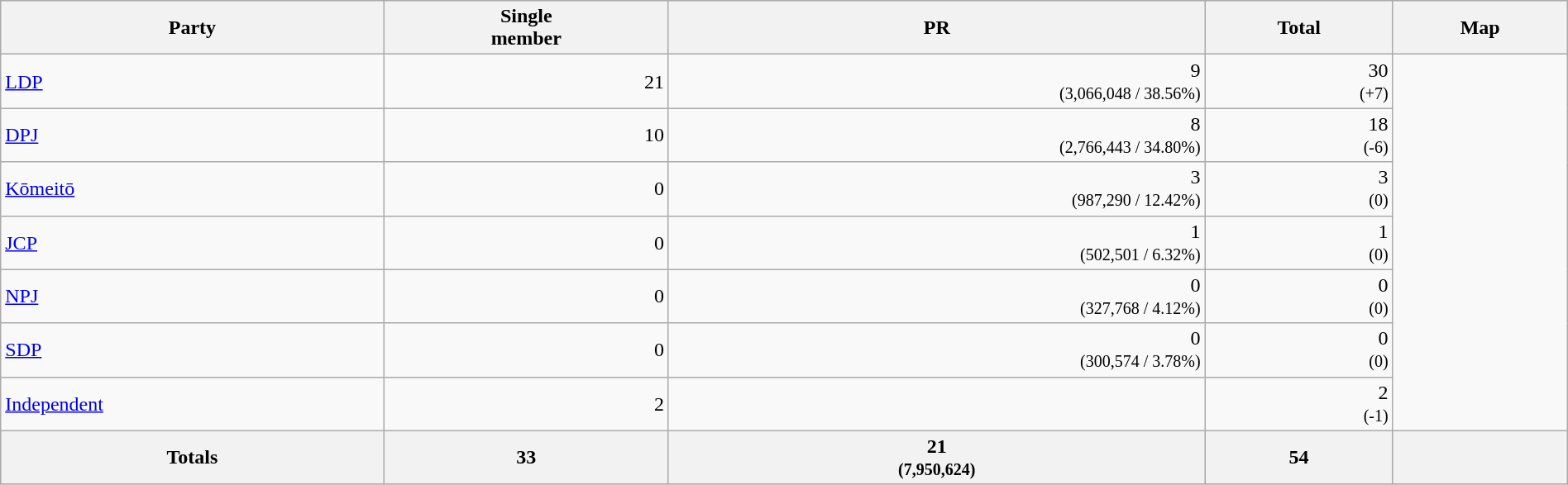<table class="wikitable" width="100%">
<tr>
<th>Party</th>
<th>Single<br>member</th>
<th>PR</th>
<th>Total</th>
<th>Map</th>
</tr>
<tr>
<td><a href='#'>LDP</a></td>
<td align="right">21</td>
<td align="right">9<br><small>(3,066,048 / 38.56%)</small></td>
<td align="right">30<br><small>(+7)</small></td>
<td rowspan=7 align="center"></td>
</tr>
<tr>
<td><a href='#'>DPJ</a></td>
<td align="right">10</td>
<td align="right">8<br><small>(2,766,443 / 34.80%)</small></td>
<td align="right">18<br><small>(-6)</small></td>
</tr>
<tr>
<td><a href='#'>Kōmeitō</a></td>
<td align="right">0</td>
<td align="right">3<br><small>(987,290 / 12.42%)</small></td>
<td align="right">3<br><small>(0)</small></td>
</tr>
<tr>
<td><a href='#'>JCP</a></td>
<td align="right">0</td>
<td align="right">1<br><small>(502,501 / 6.32%)</small></td>
<td align="right">1<br><small>(0)</small></td>
</tr>
<tr>
<td><a href='#'>NPJ</a></td>
<td align="right">0</td>
<td align="right">0<br><small>(327,768 / 4.12%)</small></td>
<td align="right">0<br><small>(0)</small></td>
</tr>
<tr>
<td><a href='#'>SDP</a></td>
<td align="right">0</td>
<td align="right">0<br><small>(300,574 / 3.78%)</small></td>
<td align="right">0<br><small>(0)</small></td>
</tr>
<tr>
<td><a href='#'>Independent</a></td>
<td align="right">2</td>
<td align="right"></td>
<td align="right">2<br><small>(-1)</small></td>
</tr>
<tr bgcolor=lightgrey>
<th><strong>Totals</strong></th>
<th align="right">33</th>
<th align="right">21<br><small>(7,950,624)</small></th>
<th align="right">54</th>
<th></th>
</tr>
</table>
